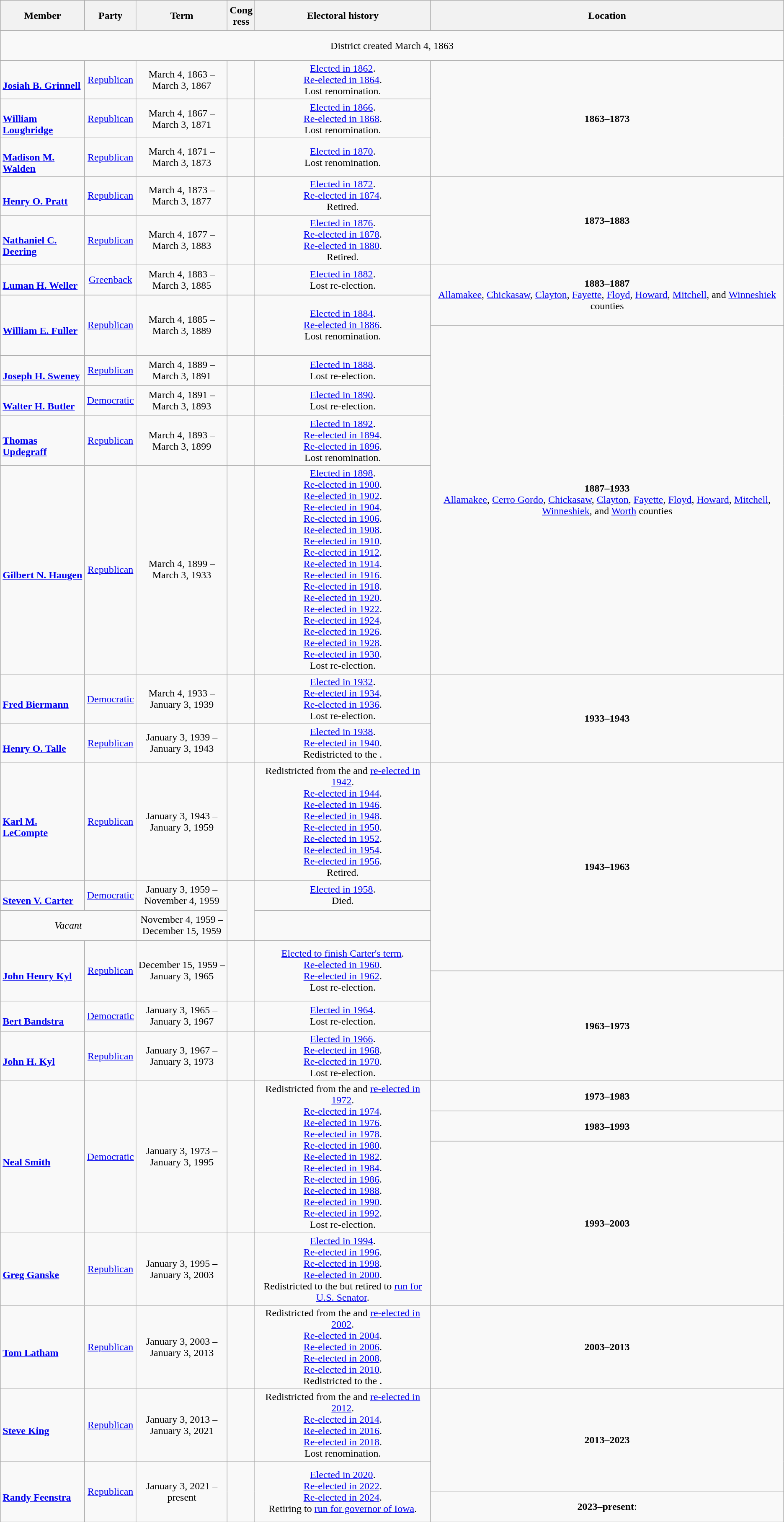<table class=wikitable style="text-align:center">
<tr style="height:3em">
<th>Member</th>
<th>Party</th>
<th>Term</th>
<th>Cong<br>ress</th>
<th>Electoral history</th>
<th>Location</th>
</tr>
<tr style="height:3em">
<td colspan=6>District created March 4, 1863</td>
</tr>
<tr style="height:3em">
<td align=left><br><strong><a href='#'>Josiah B. Grinnell</a></strong><br></td>
<td><a href='#'>Republican</a></td>
<td nowrap>March 4, 1863 –<br>March 3, 1867</td>
<td></td>
<td><a href='#'>Elected in 1862</a>.<br><a href='#'>Re-elected in 1864</a>.<br>Lost renomination.</td>
<td rowspan=3><strong>1863–1873</strong><br></td>
</tr>
<tr style="height:3em">
<td align=left><br><strong><a href='#'>William Loughridge</a></strong><br></td>
<td><a href='#'>Republican</a></td>
<td nowrap>March 4, 1867 –<br>March 3, 1871</td>
<td></td>
<td><a href='#'>Elected in 1866</a>.<br><a href='#'>Re-elected in 1868</a>.<br>Lost renomination.</td>
</tr>
<tr style="height:3em">
<td align=left><br><strong><a href='#'>Madison M. Walden</a></strong><br></td>
<td><a href='#'>Republican</a></td>
<td nowrap>March 4, 1871 –<br>March 3, 1873</td>
<td></td>
<td><a href='#'>Elected in 1870</a>.<br>Lost renomination.</td>
</tr>
<tr style="height:3em">
<td align=left><br><strong><a href='#'>Henry O. Pratt</a></strong><br></td>
<td><a href='#'>Republican</a></td>
<td nowrap>March 4, 1873 –<br>March 3, 1877</td>
<td></td>
<td><a href='#'>Elected in 1872</a>.<br><a href='#'>Re-elected in 1874</a>.<br>Retired.</td>
<td rowspan=2><strong>1873–1883</strong><br></td>
</tr>
<tr style="height:3em">
<td align=left><br><strong><a href='#'>Nathaniel C. Deering</a></strong><br></td>
<td><a href='#'>Republican</a></td>
<td nowrap>March 4, 1877 –<br>March 3, 1883</td>
<td></td>
<td><a href='#'>Elected in 1876</a>.<br><a href='#'>Re-elected in 1878</a>.<br><a href='#'>Re-elected in 1880</a>.<br>Retired.</td>
</tr>
<tr style="height:3em">
<td align=left><br><strong><a href='#'>Luman H. Weller</a></strong><br></td>
<td><a href='#'>Greenback</a></td>
<td nowrap>March 4, 1883 –<br>March 3, 1885</td>
<td></td>
<td><a href='#'>Elected in 1882</a>.<br>Lost re-election.</td>
<td rowspan=2><strong>1883–1887</strong><br><a href='#'>Allamakee</a>, <a href='#'>Chickasaw</a>, <a href='#'>Clayton</a>, <a href='#'>Fayette</a>, <a href='#'>Floyd</a>, <a href='#'>Howard</a>, <a href='#'>Mitchell</a>, and <a href='#'>Winneshiek</a> counties</td>
</tr>
<tr style="height:3em">
<td rowspan=2 align=left><br><strong><a href='#'>William E. Fuller</a></strong><br></td>
<td rowspan=2 ><a href='#'>Republican</a></td>
<td rowspan=2 nowrap>March 4, 1885 –<br>March 3, 1889</td>
<td rowspan=2></td>
<td rowspan=2><a href='#'>Elected in 1884</a>.<br><a href='#'>Re-elected in 1886</a>.<br>Lost renomination.</td>
</tr>
<tr style="height:3em">
<td rowspan=5><strong>1887–1933</strong><br><a href='#'>Allamakee</a>, <a href='#'>Cerro Gordo</a>, <a href='#'>Chickasaw</a>, <a href='#'>Clayton</a>, <a href='#'>Fayette</a>, <a href='#'>Floyd</a>, <a href='#'>Howard</a>, <a href='#'>Mitchell</a>, <a href='#'>Winneshiek</a>, and <a href='#'>Worth</a> counties</td>
</tr>
<tr style="height:3em">
<td align=left><br><strong><a href='#'>Joseph H. Sweney</a></strong><br></td>
<td><a href='#'>Republican</a></td>
<td nowrap>March 4, 1889 –<br>March 3, 1891</td>
<td></td>
<td><a href='#'>Elected in 1888</a>.<br>Lost re-election.</td>
</tr>
<tr style="height:3em">
<td align=left><br><strong><a href='#'>Walter H. Butler</a></strong><br></td>
<td><a href='#'>Democratic</a></td>
<td nowrap>March 4, 1891 –<br>March 3, 1893</td>
<td></td>
<td><a href='#'>Elected in 1890</a>.<br>Lost re-election.</td>
</tr>
<tr style="height:3em">
<td align=left><br><strong><a href='#'>Thomas Updegraff</a></strong><br></td>
<td><a href='#'>Republican</a></td>
<td nowrap>March 4, 1893 –<br>March 3, 1899</td>
<td></td>
<td><a href='#'>Elected in 1892</a>.<br><a href='#'>Re-elected in 1894</a>.<br><a href='#'>Re-elected in 1896</a>.<br>Lost renomination.</td>
</tr>
<tr style="height:3em">
<td align=left><br><strong><a href='#'>Gilbert N. Haugen</a></strong><br></td>
<td><a href='#'>Republican</a></td>
<td nowrap>March 4, 1899 –<br>March 3, 1933</td>
<td></td>
<td><a href='#'>Elected in 1898</a>.<br><a href='#'>Re-elected in 1900</a>.<br><a href='#'>Re-elected in 1902</a>.<br><a href='#'>Re-elected in 1904</a>.<br><a href='#'>Re-elected in 1906</a>.<br><a href='#'>Re-elected in 1908</a>.<br><a href='#'>Re-elected in 1910</a>.<br><a href='#'>Re-elected in 1912</a>.<br><a href='#'>Re-elected in 1914</a>.<br><a href='#'>Re-elected in 1916</a>.<br><a href='#'>Re-elected in 1918</a>.<br><a href='#'>Re-elected in 1920</a>.<br><a href='#'>Re-elected in 1922</a>.<br><a href='#'>Re-elected in 1924</a>.<br><a href='#'>Re-elected in 1926</a>.<br><a href='#'>Re-elected in 1928</a>.<br><a href='#'>Re-elected in 1930</a>.<br>Lost re-election.</td>
</tr>
<tr style="height:3em">
<td align=left><br><strong><a href='#'>Fred Biermann</a></strong><br></td>
<td><a href='#'>Democratic</a></td>
<td nowrap>March 4, 1933 –<br>January 3, 1939</td>
<td></td>
<td><a href='#'>Elected in 1932</a>.<br><a href='#'>Re-elected in 1934</a>.<br><a href='#'>Re-elected in 1936</a>.<br>Lost re-election.</td>
<td rowspan=2><strong>1933–1943</strong><br></td>
</tr>
<tr style="height:3em">
<td align=left><br><strong><a href='#'>Henry O. Talle</a></strong><br></td>
<td><a href='#'>Republican</a></td>
<td nowrap>January 3, 1939 –<br>January 3, 1943</td>
<td></td>
<td><a href='#'>Elected in 1938</a>.<br><a href='#'>Re-elected in 1940</a>.<br>Redistricted to the .</td>
</tr>
<tr style="height:3em">
<td align=left><br><strong><a href='#'>Karl M. LeCompte</a></strong><br></td>
<td><a href='#'>Republican</a></td>
<td nowrap>January 3, 1943 –<br>January 3, 1959</td>
<td></td>
<td>Redistricted from the  and <a href='#'>re-elected in 1942</a>.<br><a href='#'>Re-elected in 1944</a>.<br><a href='#'>Re-elected in 1946</a>.<br><a href='#'>Re-elected in 1948</a>.<br><a href='#'>Re-elected in 1950</a>.<br><a href='#'>Re-elected in 1952</a>.<br><a href='#'>Re-elected in 1954</a>.<br><a href='#'>Re-elected in 1956</a>.<br>Retired.</td>
<td rowspan=4><strong>1943–1963</strong><br></td>
</tr>
<tr style="height:3em">
<td align=left><br><strong><a href='#'>Steven V. Carter</a></strong><br></td>
<td><a href='#'>Democratic</a></td>
<td nowrap>January 3, 1959 –<br>November 4, 1959</td>
<td rowspan=2></td>
<td><a href='#'>Elected in 1958</a>.<br>Died.</td>
</tr>
<tr style="height:3em">
<td colspan=2><em>Vacant</em></td>
<td nowrap>November 4, 1959 –<br>December 15, 1959</td>
<td></td>
</tr>
<tr style="height:3em">
<td rowspan=2 align=left><br><strong><a href='#'>John Henry Kyl</a></strong><br></td>
<td rowspan=2 ><a href='#'>Republican</a></td>
<td rowspan=2 nowrap>December 15, 1959 –<br>January 3, 1965</td>
<td rowspan=2></td>
<td rowspan=2><a href='#'>Elected to finish Carter's term</a>.<br><a href='#'>Re-elected in 1960</a>.<br><a href='#'>Re-elected in 1962</a>.<br>Lost re-election.</td>
</tr>
<tr style="height:3em">
<td rowspan=3><strong>1963–1973</strong><br></td>
</tr>
<tr style="height:3em">
<td align=left><br><strong><a href='#'>Bert Bandstra</a></strong><br></td>
<td><a href='#'>Democratic</a></td>
<td nowrap>January 3, 1965 –<br>January 3, 1967</td>
<td></td>
<td><a href='#'>Elected in 1964</a>.<br>Lost re-election.</td>
</tr>
<tr style="height:3em">
<td align=left><br><strong><a href='#'>John H. Kyl</a></strong><br></td>
<td><a href='#'>Republican</a></td>
<td nowrap>January 3, 1967 –<br>January 3, 1973</td>
<td></td>
<td><a href='#'>Elected in 1966</a>.<br><a href='#'>Re-elected in 1968</a>.<br><a href='#'>Re-elected in 1970</a>.<br>Lost re-election.</td>
</tr>
<tr style="height:3em">
<td rowspan=3 align=left><br><strong><a href='#'>Neal Smith</a></strong><br></td>
<td rowspan=3 ><a href='#'>Democratic</a></td>
<td rowspan=3 nowrap>January 3, 1973 –<br>January 3, 1995</td>
<td rowspan=3></td>
<td rowspan=3>Redistricted from the  and <a href='#'>re-elected in 1972</a>.<br><a href='#'>Re-elected in 1974</a>.<br><a href='#'>Re-elected in 1976</a>.<br><a href='#'>Re-elected in 1978</a>.<br><a href='#'>Re-elected in 1980</a>.<br><a href='#'>Re-elected in 1982</a>.<br><a href='#'>Re-elected in 1984</a>.<br><a href='#'>Re-elected in 1986</a>.<br><a href='#'>Re-elected in 1988</a>.<br><a href='#'>Re-elected in 1990</a>.<br><a href='#'>Re-elected in 1992</a>.<br>Lost re-election.</td>
<td><strong>1973–1983</strong><br></td>
</tr>
<tr style="height:3em">
<td><strong>1983–1993</strong><br></td>
</tr>
<tr style="height:3em">
<td rowspan=2><strong>1993–2003</strong><br></td>
</tr>
<tr style="height:3em">
<td align=left><br><strong><a href='#'>Greg Ganske</a></strong><br></td>
<td><a href='#'>Republican</a></td>
<td nowrap>January 3, 1995 –<br>January 3, 2003</td>
<td></td>
<td><a href='#'>Elected in 1994</a>.<br><a href='#'>Re-elected in 1996</a>.<br><a href='#'>Re-elected in 1998</a>.<br><a href='#'>Re-elected in 2000</a>.<br>Redistricted to the  but retired to <a href='#'>run for U.S. Senator</a>.</td>
</tr>
<tr style="height:3em">
<td align=left><br><strong><a href='#'>Tom Latham</a></strong><br></td>
<td><a href='#'>Republican</a></td>
<td nowrap>January 3, 2003 –<br>January 3, 2013</td>
<td></td>
<td>Redistricted from the  and <a href='#'>re-elected in 2002</a>.<br><a href='#'>Re-elected in 2004</a>.<br><a href='#'>Re-elected in 2006</a>.<br><a href='#'>Re-elected in 2008</a>.<br><a href='#'>Re-elected in 2010</a>.<br>Redistricted to the .</td>
<td><strong>2003–2013</strong><br></td>
</tr>
<tr style="height:3em">
<td align=left><br><strong><a href='#'>Steve King</a></strong><br></td>
<td><a href='#'>Republican</a></td>
<td nowrap>January 3, 2013 –<br>January 3, 2021</td>
<td></td>
<td>Redistricted from the  and <a href='#'>re-elected in 2012</a>.<br><a href='#'>Re-elected in 2014</a>.<br><a href='#'>Re-elected in 2016</a>.<br><a href='#'>Re-elected in 2018</a>.<br>Lost renomination.</td>
<td rowspan=2><strong>2013–2023</strong><br></td>
</tr>
<tr style="height:3em">
<td rowspan=2 align=left><br><strong><a href='#'>Randy Feenstra</a></strong><br></td>
<td rowspan=2 ><a href='#'>Republican</a></td>
<td rowspan=2 nowrap>January 3, 2021 –<br>present</td>
<td rowspan=2></td>
<td rowspan=2><a href='#'>Elected in 2020</a>.<br><a href='#'>Re-elected in 2022</a>.<br><a href='#'>Re-elected in 2024</a>.<br>Retiring to <a href='#'>run for governor of Iowa</a>.</td>
</tr>
<tr style="height:3em">
<td><strong>2023–present</strong>:<br></td>
</tr>
</table>
